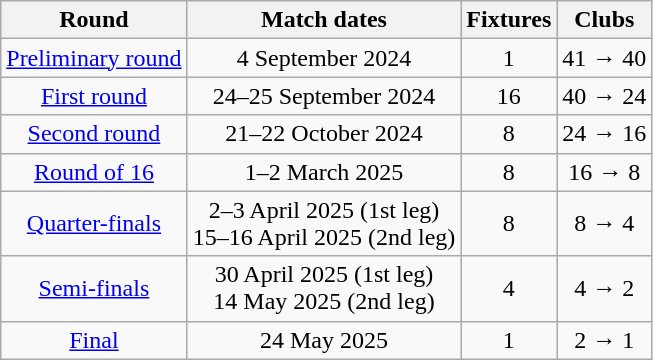<table class="wikitable" style="text-align: center">
<tr>
<th>Round</th>
<th>Match dates</th>
<th>Fixtures</th>
<th>Clubs</th>
</tr>
<tr>
<td><a href='#'>Preliminary round</a></td>
<td>4 September 2024</td>
<td>1</td>
<td>41 → 40</td>
</tr>
<tr>
<td><a href='#'>First round</a></td>
<td>24–25 September 2024</td>
<td>16</td>
<td>40 → 24</td>
</tr>
<tr>
<td><a href='#'>Second round</a></td>
<td>21–22 October 2024</td>
<td>8</td>
<td>24 → 16</td>
</tr>
<tr>
<td><a href='#'>Round of 16</a></td>
<td>1–2 March 2025</td>
<td>8</td>
<td>16 → 8</td>
</tr>
<tr>
<td><a href='#'>Quarter-finals</a></td>
<td>2–3 April 2025 (1st leg)<br>15–16 April 2025 (2nd leg)</td>
<td>8</td>
<td>8 → 4</td>
</tr>
<tr>
<td><a href='#'>Semi-finals</a></td>
<td>30 April 2025 (1st leg)<br>14 May 2025 (2nd leg)</td>
<td>4</td>
<td>4 → 2</td>
</tr>
<tr>
<td><a href='#'>Final</a></td>
<td>24 May 2025</td>
<td>1</td>
<td>2 → 1</td>
</tr>
</table>
